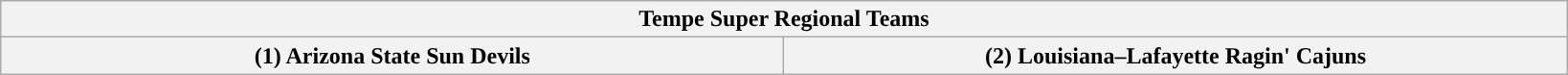<table class="wikitable">
<tr>
<th colspan=4>Tempe Super Regional Teams</th>
</tr>
<tr>
<th style="width: 25%; ">(1) Arizona State Sun Devils</th>
<th style="width: 25%; ">(2) Louisiana–Lafayette Ragin' Cajuns</th>
</tr>
</table>
